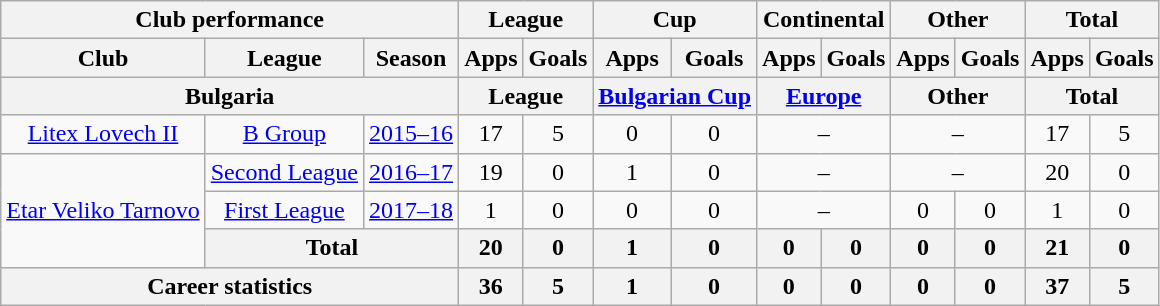<table class="wikitable" style="text-align: center">
<tr>
<th Colspan="3">Club performance</th>
<th Colspan="2">League</th>
<th Colspan="2">Cup</th>
<th Colspan="2">Continental</th>
<th Colspan="2">Other</th>
<th Colspan="3">Total</th>
</tr>
<tr>
<th>Club</th>
<th>League</th>
<th>Season</th>
<th>Apps</th>
<th>Goals</th>
<th>Apps</th>
<th>Goals</th>
<th>Apps</th>
<th>Goals</th>
<th>Apps</th>
<th>Goals</th>
<th>Apps</th>
<th>Goals</th>
</tr>
<tr>
<th Colspan="3">Bulgaria</th>
<th Colspan="2">League</th>
<th Colspan="2"><a href='#'>Bulgarian Cup</a></th>
<th Colspan="2"><a href='#'>Europe</a></th>
<th Colspan="2">Other</th>
<th Colspan="2">Total</th>
</tr>
<tr>
<td rowspan="1" valign="center"><a href='#'>Litex Lovech II</a></td>
<td rowspan="1"><a href='#'>B Group</a></td>
<td><a href='#'>2015–16</a></td>
<td>17</td>
<td>5</td>
<td>0</td>
<td>0</td>
<td colspan="2">–</td>
<td colspan="2">–</td>
<td>17</td>
<td>5</td>
</tr>
<tr>
<td rowspan="3" valign="center"><a href='#'>Etar Veliko Tarnovo</a></td>
<td rowspan="1"><a href='#'>Second League</a></td>
<td><a href='#'>2016–17</a></td>
<td>19</td>
<td>0</td>
<td>1</td>
<td>0</td>
<td colspan="2">–</td>
<td colspan="2">–</td>
<td>20</td>
<td>0</td>
</tr>
<tr>
<td rowspan="1"><a href='#'>First League</a></td>
<td><a href='#'>2017–18</a></td>
<td>1</td>
<td>0</td>
<td>0</td>
<td>0</td>
<td colspan="2">–</td>
<td>0</td>
<td>0</td>
<td>1</td>
<td>0</td>
</tr>
<tr>
<th colspan=2>Total</th>
<th>20</th>
<th>0</th>
<th>1</th>
<th>0</th>
<th>0</th>
<th>0</th>
<th>0</th>
<th>0</th>
<th>21</th>
<th>0</th>
</tr>
<tr>
<th colspan="3">Career statistics</th>
<th>36</th>
<th>5</th>
<th>1</th>
<th>0</th>
<th>0</th>
<th>0</th>
<th>0</th>
<th>0</th>
<th>37</th>
<th>5</th>
</tr>
</table>
